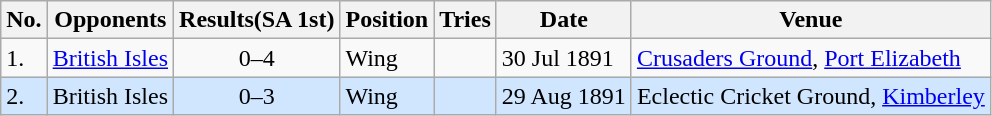<table class="wikitable unsortable">
<tr>
<th>No.</th>
<th>Opponents</th>
<th>Results(SA 1st)</th>
<th>Position</th>
<th>Tries</th>
<th>Date</th>
<th>Venue</th>
</tr>
<tr>
<td>1.</td>
<td> <a href='#'>British Isles</a></td>
<td align="center">0–4</td>
<td>Wing</td>
<td></td>
<td>30 Jul 1891</td>
<td><a href='#'>Crusaders Ground</a>, <a href='#'>Port Elizabeth</a></td>
</tr>
<tr style="background: #D0E6FF;">
<td>2.</td>
<td> British Isles</td>
<td align="center">0–3</td>
<td>Wing</td>
<td></td>
<td>29 Aug 1891</td>
<td>Eclectic Cricket Ground, <a href='#'>Kimberley</a></td>
</tr>
</table>
